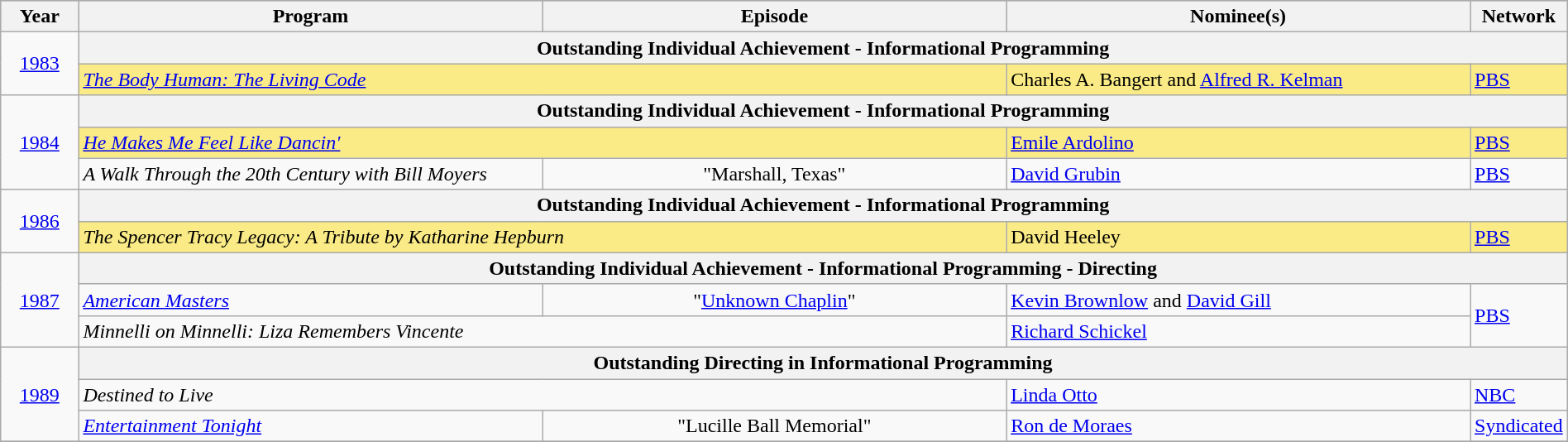<table class="wikitable" style="width:100%">
<tr style="background:#bebebe;">
<th width="5%">Year</th>
<th width="30%">Program</th>
<th width="30%">Episode</th>
<th width="30%">Nominee(s)</th>
<th width="5%">Network</th>
</tr>
<tr>
<td rowspan=2 style="text-align:center"><a href='#'>1983</a></td>
<th colspan="4">Outstanding Individual Achievement - Informational Programming</th>
</tr>
<tr style="background:#FAEB86;">
<td colspan=2><em><a href='#'>The Body Human: The Living Code</a></em></td>
<td>Charles A. Bangert and <a href='#'>Alfred R. Kelman</a></td>
<td><a href='#'>PBS</a></td>
</tr>
<tr>
<td rowspan=3 style="text-align:center"><a href='#'>1984</a></td>
<th colspan="4">Outstanding Individual Achievement - Informational Programming</th>
</tr>
<tr style="background:#FAEB86;">
<td colspan=2><em><a href='#'>He Makes Me Feel Like Dancin'</a></em></td>
<td><a href='#'>Emile Ardolino</a></td>
<td><a href='#'>PBS</a></td>
</tr>
<tr>
<td><em>A Walk Through the 20th Century with Bill Moyers</em></td>
<td align=center>"Marshall, Texas"</td>
<td><a href='#'>David Grubin</a></td>
<td><a href='#'>PBS</a></td>
</tr>
<tr>
<td rowspan=2 style="text-align:center"><a href='#'>1986</a></td>
<th colspan="4">Outstanding Individual Achievement - Informational Programming</th>
</tr>
<tr style="background:#FAEB86;">
<td colspan=2><em>The Spencer Tracy Legacy: A Tribute by Katharine Hepburn</em></td>
<td>David Heeley</td>
<td><a href='#'>PBS</a></td>
</tr>
<tr>
<td rowspan=3 style="text-align:center"><a href='#'>1987</a></td>
<th colspan="4">Outstanding Individual Achievement - Informational Programming - Directing</th>
</tr>
<tr>
<td><em><a href='#'>American Masters</a></em></td>
<td align=center>"<a href='#'>Unknown Chaplin</a>"</td>
<td><a href='#'>Kevin Brownlow</a> and <a href='#'>David Gill</a></td>
<td rowspan=2><a href='#'>PBS</a></td>
</tr>
<tr>
<td colspan=2><em>Minnelli on Minnelli: Liza Remembers Vincente</em></td>
<td><a href='#'>Richard Schickel</a></td>
</tr>
<tr>
<td rowspan=3 style="text-align:center"><a href='#'>1989</a></td>
<th colspan="4">Outstanding Directing in Informational Programming</th>
</tr>
<tr>
<td colspan=2><em>Destined to Live</em></td>
<td><a href='#'>Linda Otto</a></td>
<td><a href='#'>NBC</a></td>
</tr>
<tr>
<td><em><a href='#'>Entertainment Tonight</a></em></td>
<td align=center>"Lucille Ball Memorial"</td>
<td><a href='#'>Ron de Moraes</a></td>
<td><a href='#'>Syndicated</a></td>
</tr>
<tr>
</tr>
</table>
